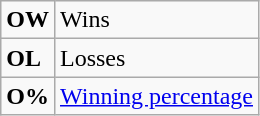<table class="wikitable">
<tr>
<td><strong>OW</strong></td>
<td>Wins</td>
</tr>
<tr>
<td><strong>OL</strong></td>
<td>Losses</td>
</tr>
<tr>
<td align="center"><strong>O%</strong></td>
<td><a href='#'>Winning percentage</a></td>
</tr>
</table>
